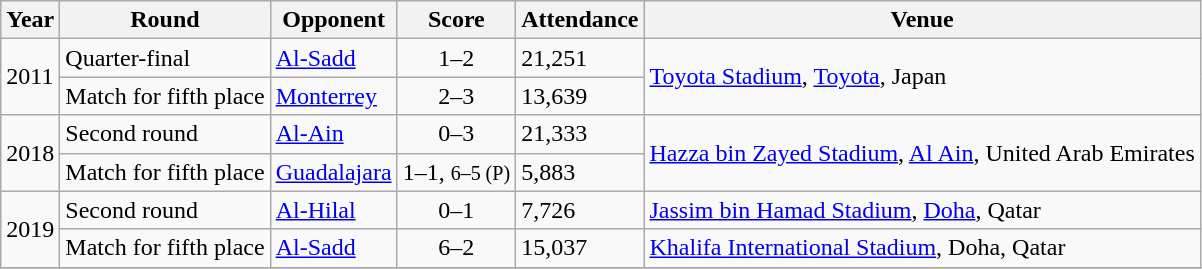<table class="wikitable">
<tr>
<th>Year</th>
<th>Round</th>
<th>Opponent</th>
<th>Score</th>
<th>Attendance</th>
<th>Venue</th>
</tr>
<tr>
<td rowspan="2">2011</td>
<td>Quarter-final</td>
<td> <a href='#'>Al-Sadd</a></td>
<td align=center>1–2</td>
<td>21,251</td>
<td rowspan="2"><a href='#'>Toyota Stadium</a>, <a href='#'>Toyota</a>, Japan</td>
</tr>
<tr>
<td>Match for fifth place</td>
<td> <a href='#'>Monterrey</a></td>
<td align=center>2–3</td>
<td>13,639</td>
</tr>
<tr>
<td rowspan="2">2018</td>
<td>Second round</td>
<td> <a href='#'>Al-Ain</a></td>
<td align=center>0–3</td>
<td>21,333</td>
<td rowspan="2"><a href='#'>Hazza bin Zayed Stadium</a>, <a href='#'>Al Ain</a>, United Arab Emirates</td>
</tr>
<tr>
<td>Match for fifth place</td>
<td> <a href='#'>Guadalajara</a></td>
<td align=center>1–1, <small>6–5 (P)</small></td>
<td>5,883</td>
</tr>
<tr>
<td rowspan="2">2019</td>
<td>Second round</td>
<td> <a href='#'>Al-Hilal</a></td>
<td align=center>0–1</td>
<td>7,726</td>
<td><a href='#'>Jassim bin Hamad Stadium</a>, <a href='#'>Doha</a>, Qatar</td>
</tr>
<tr>
<td>Match for fifth place</td>
<td> <a href='#'>Al-Sadd</a></td>
<td align=center>6–2</td>
<td>15,037</td>
<td><a href='#'>Khalifa International Stadium</a>, Doha, Qatar</td>
</tr>
<tr>
</tr>
</table>
